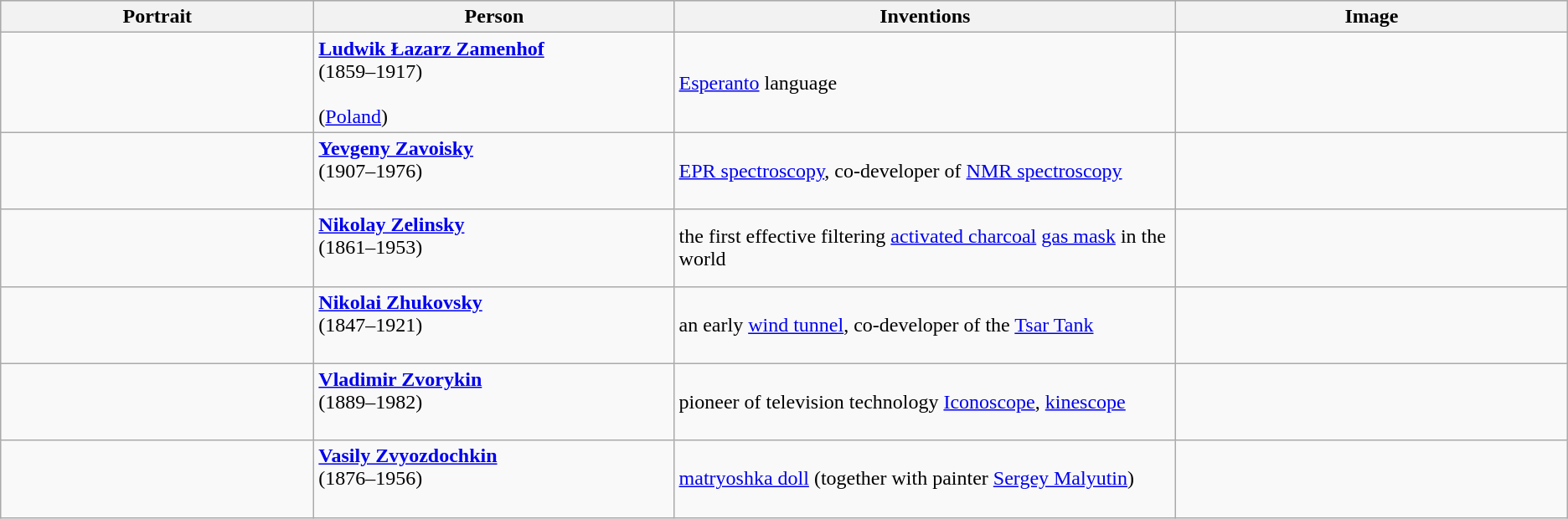<table class="wikitable">
<tr style="background:#ccc;">
<th width=20%>Portrait</th>
<th width=23%>Person</th>
<th width=32%>Inventions</th>
<th width=25%>Image</th>
</tr>
<tr>
<td align=center></td>
<td><strong><a href='#'>Ludwik Łazarz Zamenhof</a></strong><br> (1859–1917) <br><br>(<a href='#'>Poland</a>)</td>
<td><a href='#'>Esperanto</a> language</td>
<td align=center></td>
</tr>
<tr>
<td align=center></td>
<td><strong><a href='#'>Yevgeny Zavoisky</a></strong><br> (1907–1976)<br><br></td>
<td><a href='#'>EPR spectroscopy</a>, co-developer of <a href='#'>NMR spectroscopy</a></td>
<td align=center></td>
</tr>
<tr>
<td align=center></td>
<td><strong><a href='#'>Nikolay Zelinsky</a></strong><br> (1861–1953)<br> <br> </td>
<td>the first effective filtering <a href='#'>activated charcoal</a> <a href='#'>gas mask</a> in the world</td>
<td align=center></td>
</tr>
<tr>
<td align=center></td>
<td><strong><a href='#'>Nikolai Zhukovsky</a></strong><br> (1847–1921)<br> <br></td>
<td>an early <a href='#'>wind tunnel</a>, co-developer of the <a href='#'>Tsar Tank</a></td>
<td align=center></td>
</tr>
<tr>
<td align=center></td>
<td><strong><a href='#'>Vladimir Zvorykin</a></strong><br> (1889–1982)<br> <br> </td>
<td>pioneer of television technology <a href='#'>Iconoscope</a>, <a href='#'>kinescope</a></td>
<td align=center></td>
</tr>
<tr>
<td align=center></td>
<td><strong><a href='#'>Vasily Zvyozdochkin</a></strong><br>(1876–1956)<br><br></td>
<td><a href='#'>matryoshka doll</a> (together with painter <a href='#'>Sergey Malyutin</a>)</td>
<td align=center></td>
</tr>
</table>
